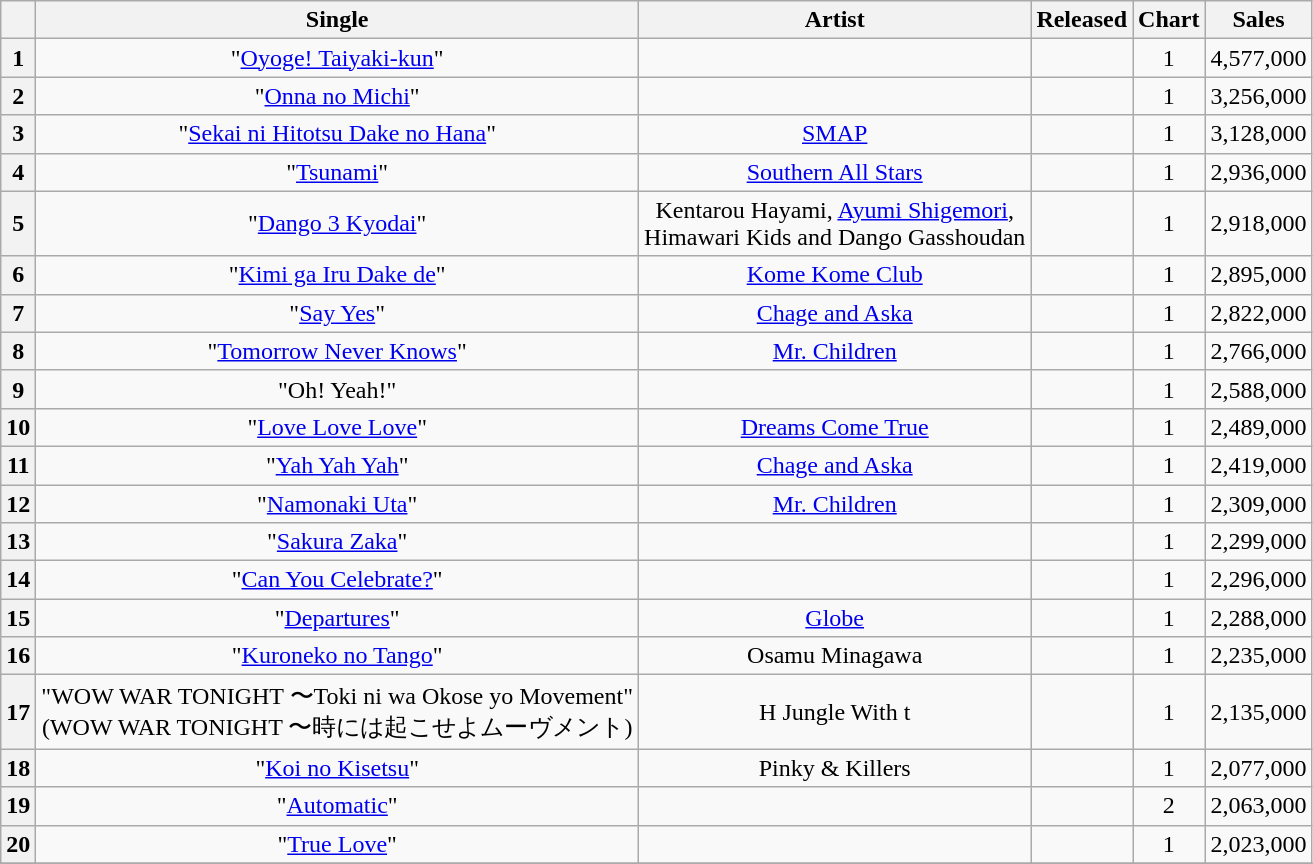<table class="wikitable plainrowheaders sortable" style="text-align:center">
<tr>
<th scope=col></th>
<th scope=col>Single</th>
<th scope=col>Artist</th>
<th scope=col>Released</th>
<th scope=col>Chart</th>
<th scope=col>Sales</th>
</tr>
<tr>
<th scope=row style="text-align:center;">1</th>
<td>"<a href='#'>Oyoge! Taiyaki-kun</a>"</td>
<td></td>
<td></td>
<td align=center>1</td>
<td align=center>4,577,000</td>
</tr>
<tr>
<th scope=row style="text-align:center;">2</th>
<td>"<a href='#'>Onna no Michi</a>"</td>
<td></td>
<td></td>
<td align=center>1</td>
<td align=center>3,256,000</td>
</tr>
<tr>
<th scope=row style="text-align:center;">3</th>
<td>"<a href='#'>Sekai ni Hitotsu Dake no Hana</a>"</td>
<td><a href='#'>SMAP</a></td>
<td></td>
<td align=center>1</td>
<td align=center>3,128,000</td>
</tr>
<tr>
<th scope=row style="text-align:center;">4</th>
<td>"<a href='#'>Tsunami</a>"</td>
<td><a href='#'>Southern All Stars</a></td>
<td></td>
<td align=center>1</td>
<td align=center>2,936,000</td>
</tr>
<tr>
<th scope=row style="text-align:center;">5</th>
<td>"<a href='#'>Dango 3 Kyodai</a>"</td>
<td>Kentarou Hayami, <a href='#'>Ayumi Shigemori</a>,<br>Himawari Kids and Dango Gasshoudan</td>
<td></td>
<td align=center>1</td>
<td align=center>2,918,000</td>
</tr>
<tr>
<th scope=row style="text-align:center;">6</th>
<td>"<a href='#'>Kimi ga Iru Dake de</a>"</td>
<td><a href='#'>Kome Kome Club</a></td>
<td></td>
<td align=center>1</td>
<td align=center>2,895,000</td>
</tr>
<tr>
<th scope=row style="text-align:center;">7</th>
<td>"<a href='#'>Say Yes</a>"</td>
<td><a href='#'>Chage and Aska</a></td>
<td></td>
<td align=center>1</td>
<td align=center>2,822,000</td>
</tr>
<tr>
<th scope=row style="text-align:center;">8</th>
<td>"<a href='#'>Tomorrow Never Knows</a>"</td>
<td><a href='#'>Mr. Children</a></td>
<td></td>
<td align=center>1</td>
<td align=center>2,766,000</td>
</tr>
<tr>
<th scope=row style="text-align:center;">9</th>
<td>"Oh! Yeah!"</td>
<td></td>
<td></td>
<td align=center>1</td>
<td align=center>2,588,000</td>
</tr>
<tr>
<th scope=row style="text-align:center;">10</th>
<td>"<a href='#'>Love Love Love</a>"</td>
<td><a href='#'>Dreams Come True</a></td>
<td></td>
<td align=center>1</td>
<td align=center>2,489,000</td>
</tr>
<tr>
<th scope=row style="text-align:center;">11</th>
<td>"<a href='#'>Yah Yah Yah</a>"</td>
<td><a href='#'>Chage and Aska</a></td>
<td></td>
<td align=center>1</td>
<td align=center>2,419,000</td>
</tr>
<tr>
<th scope=row style="text-align:center;">12</th>
<td>"<a href='#'>Namonaki Uta</a>"</td>
<td><a href='#'>Mr. Children</a></td>
<td></td>
<td align=center>1</td>
<td align=center>2,309,000</td>
</tr>
<tr>
<th scope=row style="text-align:center;">13</th>
<td>"<a href='#'>Sakura Zaka</a>"</td>
<td></td>
<td></td>
<td align=center>1</td>
<td align=center>2,299,000</td>
</tr>
<tr>
<th scope=row style="text-align:center;">14</th>
<td>"<a href='#'>Can You Celebrate?</a>"</td>
<td></td>
<td></td>
<td align=center>1</td>
<td align=center>2,296,000</td>
</tr>
<tr>
<th scope=row style="text-align:center;">15</th>
<td>"<a href='#'>Departures</a>"</td>
<td><a href='#'>Globe</a></td>
<td></td>
<td align=center>1</td>
<td align=center>2,288,000</td>
</tr>
<tr>
<th scope=row style="text-align:center;">16</th>
<td>"<a href='#'>Kuroneko no Tango</a>"</td>
<td>Osamu Minagawa</td>
<td></td>
<td align=center>1</td>
<td align=center>2,235,000</td>
</tr>
<tr>
<th scope=row style="text-align:center;">17</th>
<td>"WOW WAR TONIGHT 〜Toki ni wa Okose yo Movement"<br>(WOW WAR TONIGHT 〜時には起こせよムーヴメント)</td>
<td>H Jungle With t</td>
<td></td>
<td align=center>1</td>
<td align=center>2,135,000</td>
</tr>
<tr>
<th scope=row style="text-align:center;">18</th>
<td>"<a href='#'>Koi no Kisetsu</a>"</td>
<td>Pinky & Killers</td>
<td></td>
<td align=center>1</td>
<td align=center>2,077,000</td>
</tr>
<tr>
<th scope=row style="text-align:center;">19</th>
<td>"<a href='#'>Automatic</a>"</td>
<td></td>
<td></td>
<td align=center>2</td>
<td align=center>2,063,000</td>
</tr>
<tr>
<th scope=row style="text-align:center;">20</th>
<td>"<a href='#'>True Love</a>"</td>
<td></td>
<td></td>
<td align=center>1</td>
<td align=center>2,023,000</td>
</tr>
<tr>
</tr>
</table>
